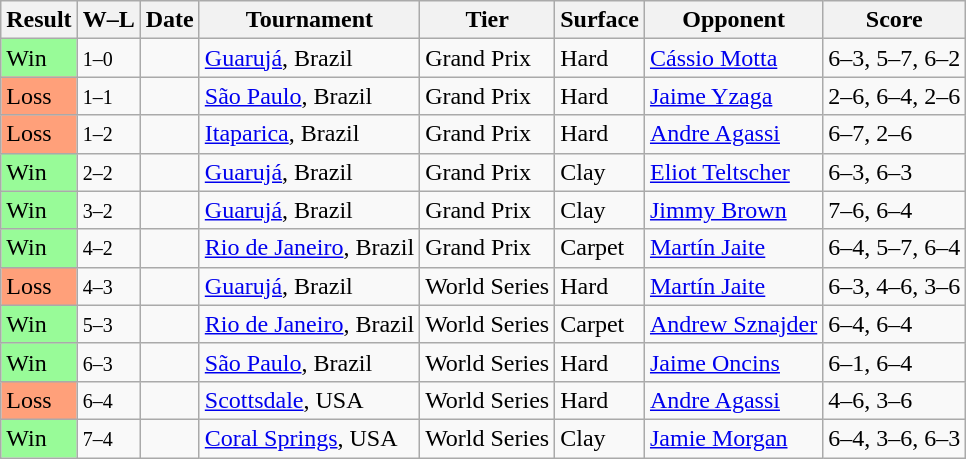<table class="sortable wikitable">
<tr>
<th>Result</th>
<th class="unsortable">W–L</th>
<th>Date</th>
<th>Tournament</th>
<th>Tier</th>
<th>Surface</th>
<th>Opponent</th>
<th class="unsortable">Score</th>
</tr>
<tr>
<td style="background:#98fb98;">Win</td>
<td><small>1–0</small></td>
<td><a href='#'></a></td>
<td><a href='#'>Guarujá</a>, Brazil</td>
<td>Grand Prix</td>
<td>Hard</td>
<td> <a href='#'>Cássio Motta</a></td>
<td>6–3, 5–7, 6–2</td>
</tr>
<tr>
<td style="background:#ffa07a;">Loss</td>
<td><small>1–1</small></td>
<td><a href='#'></a></td>
<td><a href='#'>São Paulo</a>, Brazil</td>
<td>Grand Prix</td>
<td>Hard</td>
<td> <a href='#'>Jaime Yzaga</a></td>
<td>2–6, 6–4, 2–6</td>
</tr>
<tr>
<td style="background:#ffa07a;">Loss</td>
<td><small>1–2</small></td>
<td><a href='#'></a></td>
<td><a href='#'>Itaparica</a>, Brazil</td>
<td>Grand Prix</td>
<td>Hard</td>
<td> <a href='#'>Andre Agassi</a></td>
<td>6–7, 2–6</td>
</tr>
<tr>
<td style="background:#98fb98;">Win</td>
<td><small>2–2</small></td>
<td><a href='#'></a></td>
<td><a href='#'>Guarujá</a>, Brazil</td>
<td>Grand Prix</td>
<td>Clay</td>
<td> <a href='#'>Eliot Teltscher</a></td>
<td>6–3, 6–3</td>
</tr>
<tr>
<td style="background:#98fb98;">Win</td>
<td><small>3–2</small></td>
<td><a href='#'></a></td>
<td><a href='#'>Guarujá</a>, Brazil</td>
<td>Grand Prix</td>
<td>Clay</td>
<td> <a href='#'>Jimmy Brown</a></td>
<td>7–6, 6–4</td>
</tr>
<tr>
<td style="background:#98fb98;">Win</td>
<td><small>4–2</small></td>
<td><a href='#'></a></td>
<td><a href='#'>Rio de Janeiro</a>, Brazil</td>
<td>Grand Prix</td>
<td>Carpet</td>
<td> <a href='#'>Martín Jaite</a></td>
<td>6–4, 5–7, 6–4</td>
</tr>
<tr>
<td style="background:#ffa07a;">Loss</td>
<td><small>4–3</small></td>
<td><a href='#'></a></td>
<td><a href='#'>Guarujá</a>, Brazil</td>
<td>World Series</td>
<td>Hard</td>
<td> <a href='#'>Martín Jaite</a></td>
<td>6–3, 4–6, 3–6</td>
</tr>
<tr>
<td style="background:#98fb98;">Win</td>
<td><small>5–3</small></td>
<td><a href='#'></a></td>
<td><a href='#'>Rio de Janeiro</a>, Brazil</td>
<td>World Series</td>
<td>Carpet</td>
<td> <a href='#'>Andrew Sznajder</a></td>
<td>6–4, 6–4</td>
</tr>
<tr>
<td style="background:#98fb98;">Win</td>
<td><small>6–3</small></td>
<td><a href='#'></a></td>
<td><a href='#'>São Paulo</a>, Brazil</td>
<td>World Series</td>
<td>Hard</td>
<td> <a href='#'>Jaime Oncins</a></td>
<td>6–1, 6–4</td>
</tr>
<tr>
<td style="background:#ffa07a;">Loss</td>
<td><small>6–4</small></td>
<td><a href='#'></a></td>
<td><a href='#'>Scottsdale</a>, USA</td>
<td>World Series</td>
<td>Hard</td>
<td> <a href='#'>Andre Agassi</a></td>
<td>4–6, 3–6</td>
</tr>
<tr>
<td style="background:#98fb98;">Win</td>
<td><small>7–4</small></td>
<td><a href='#'></a></td>
<td><a href='#'>Coral Springs</a>, USA</td>
<td>World Series</td>
<td>Clay</td>
<td> <a href='#'>Jamie Morgan</a></td>
<td>6–4, 3–6, 6–3</td>
</tr>
</table>
